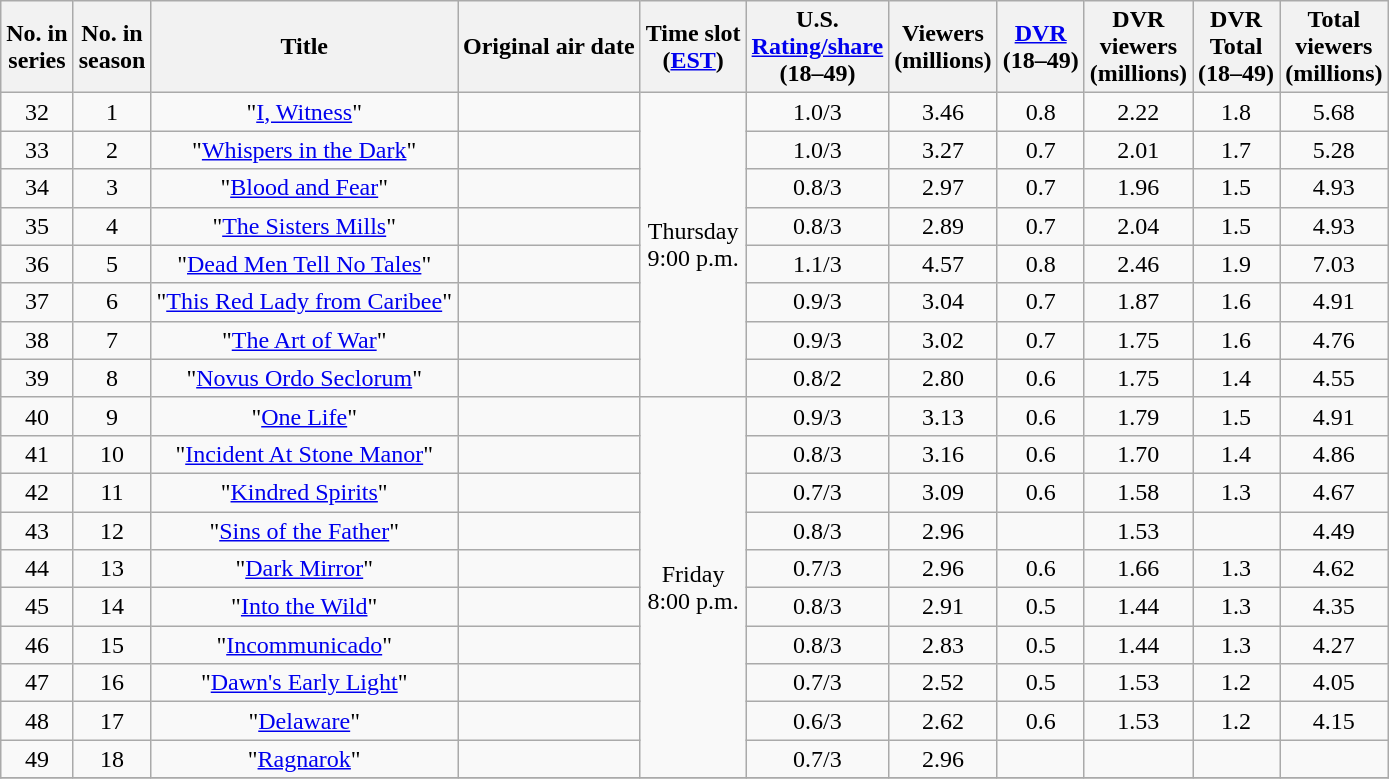<table class="wikitable plainrowheaders" style="text-align:center;">
<tr>
<th scope="col">No. in <br>series</th>
<th scope="col">No. in <br>season</th>
<th scope="col">Title</th>
<th scope="col">Original air date</th>
<th scope="col">Time slot<br>(<a href='#'>EST</a>)</th>
<th scope="col">U.S. <br><a href='#'>Rating/share</a><br> (18–49)</th>
<th scope="col">Viewers<br>(millions)</th>
<th scope="col"><a href='#'>DVR</a> <br>(18–49)</th>
<th scope="col">DVR <br>viewers<br>(millions)</th>
<th scope="col">DVR <br>Total<br>(18–49)</th>
<th scope="col">Total <br>viewers<br>(millions)</th>
</tr>
<tr>
<td scope="row" style="text-align:center;">32</td>
<td scope="row" style="text-align:center;">1</td>
<td scope="row" style="text-align:center;">"<a href='#'>I, Witness</a>"</td>
<td scope="row" style="text-align:center;"></td>
<td style="text-align:center" rowspan=8>Thursday<br>9:00 p.m.</td>
<td>1.0/3</td>
<td>3.46</td>
<td>0.8</td>
<td>2.22</td>
<td>1.8</td>
<td>5.68</td>
</tr>
<tr>
<td scope="row" style="text-align:center;">33</td>
<td scope="row" style="text-align:center;">2</td>
<td scope="row" style="text-align:center;">"<a href='#'>Whispers in the Dark</a>"</td>
<td scope="row" style="text-align:center;"></td>
<td>1.0/3</td>
<td>3.27</td>
<td>0.7</td>
<td>2.01</td>
<td>1.7</td>
<td>5.28</td>
</tr>
<tr>
<td scope="row" style="text-align:center;">34</td>
<td scope="row" style="text-align:center;">3</td>
<td scope="row" style="text-align:center;">"<a href='#'>Blood and Fear</a>"</td>
<td scope="row" style="text-align:center;"></td>
<td>0.8/3</td>
<td>2.97</td>
<td>0.7</td>
<td>1.96</td>
<td>1.5</td>
<td>4.93</td>
</tr>
<tr>
<td scope="row" style="text-align:center;">35</td>
<td scope="row" style="text-align:center;">4</td>
<td scope="row" style="text-align:center;">"<a href='#'>The Sisters Mills</a>"</td>
<td scope="row" style="text-align:center;"></td>
<td>0.8/3</td>
<td>2.89</td>
<td>0.7</td>
<td>2.04</td>
<td>1.5</td>
<td>4.93</td>
</tr>
<tr>
<td scope="row" style="text-align:center;">36</td>
<td scope="row" style="text-align:center;">5</td>
<td scope="row" style="text-align:center;">"<a href='#'>Dead Men Tell No Tales</a>"</td>
<td scope="row" style="text-align:center;"></td>
<td>1.1/3</td>
<td>4.57</td>
<td>0.8</td>
<td>2.46</td>
<td>1.9</td>
<td>7.03</td>
</tr>
<tr>
<td scope="row" style="text-align:center;">37</td>
<td scope="row" style="text-align:center;">6</td>
<td scope="row" style="text-align:center;">"<a href='#'>This Red Lady from Caribee</a>"</td>
<td scope="row" style="text-align:center;"></td>
<td>0.9/3</td>
<td>3.04</td>
<td>0.7</td>
<td>1.87</td>
<td>1.6</td>
<td>4.91</td>
</tr>
<tr>
<td scope="row" style="text-align:center;">38</td>
<td scope="row" style="text-align:center;">7</td>
<td scope="row" style="text-align:center;">"<a href='#'>The Art of War</a>"</td>
<td scope="row" style="text-align:center;"></td>
<td>0.9/3</td>
<td>3.02</td>
<td>0.7</td>
<td>1.75</td>
<td>1.6</td>
<td>4.76</td>
</tr>
<tr>
<td scope="row" style="text-align:center;">39</td>
<td scope="row" style="text-align:center;">8</td>
<td scope="row" style="text-align:center;">"<a href='#'>Novus Ordo Seclorum</a>"</td>
<td scope="row" style="text-align:center;"></td>
<td>0.8/2</td>
<td>2.80</td>
<td>0.6</td>
<td>1.75</td>
<td>1.4</td>
<td>4.55</td>
</tr>
<tr>
<td scope="row" style="text-align:center;">40</td>
<td scope="row" style="text-align:center;">9</td>
<td scope="row" style="text-align:center;">"<a href='#'>One Life</a>"</td>
<td scope="row" style="text-align:center;"></td>
<td style="text-align:center" rowspan=10>Friday<br>8:00 p.m.</td>
<td>0.9/3</td>
<td>3.13</td>
<td>0.6</td>
<td>1.79</td>
<td>1.5</td>
<td>4.91</td>
</tr>
<tr>
<td scope="row" style="text-align:center;">41</td>
<td scope="row" style="text-align:center;">10</td>
<td scope="row" style="text-align:center;">"<a href='#'>Incident At Stone Manor</a>"</td>
<td scope="row" style="text-align:center;"></td>
<td>0.8/3</td>
<td>3.16</td>
<td>0.6</td>
<td>1.70</td>
<td>1.4</td>
<td>4.86</td>
</tr>
<tr>
<td scope="row" style="text-align:center;">42</td>
<td scope="row" style="text-align:center;">11</td>
<td scope="row" style="text-align:center;">"<a href='#'>Kindred Spirits</a>"</td>
<td scope="row" style="text-align:center;"></td>
<td>0.7/3</td>
<td>3.09</td>
<td>0.6</td>
<td>1.58</td>
<td>1.3</td>
<td>4.67</td>
</tr>
<tr>
<td scope="row" style="text-align:center;">43</td>
<td scope="row" style="text-align:center;">12</td>
<td scope="row" style="text-align:center;">"<a href='#'>Sins of the Father</a>"</td>
<td scope="row" style="text-align:center;"></td>
<td>0.8/3</td>
<td>2.96</td>
<td></td>
<td>1.53</td>
<td></td>
<td>4.49</td>
</tr>
<tr>
<td scope="row" style="text-align:center;">44</td>
<td scope="row" style="text-align:center;">13</td>
<td scope="row" style="text-align:center;">"<a href='#'>Dark Mirror</a>"</td>
<td scope="row" style="text-align:center;"></td>
<td>0.7/3</td>
<td>2.96</td>
<td>0.6</td>
<td>1.66</td>
<td>1.3</td>
<td>4.62</td>
</tr>
<tr>
<td scope="row" style="text-align:center;">45</td>
<td scope="row" style="text-align:center;">14</td>
<td scope="row" style="text-align:center;">"<a href='#'>Into the Wild</a>"</td>
<td scope="row" style="text-align:center;"></td>
<td>0.8/3</td>
<td>2.91</td>
<td>0.5</td>
<td>1.44</td>
<td>1.3</td>
<td>4.35</td>
</tr>
<tr>
<td scope="row" style="text-align:center;">46</td>
<td scope="row" style="text-align:center;">15</td>
<td scope="row" style="text-align:center;">"<a href='#'>Incommunicado</a>"</td>
<td scope="row" style="text-align:center;"></td>
<td>0.8/3</td>
<td>2.83</td>
<td>0.5</td>
<td>1.44</td>
<td>1.3</td>
<td>4.27</td>
</tr>
<tr>
<td scope="row" style="text-align:center;">47</td>
<td scope="row" style="text-align:center;">16</td>
<td scope="row" style="text-align:center;">"<a href='#'>Dawn's Early Light</a>"</td>
<td scope="row" style="text-align:center;"></td>
<td>0.7/3</td>
<td>2.52</td>
<td>0.5</td>
<td>1.53</td>
<td>1.2</td>
<td>4.05</td>
</tr>
<tr>
<td scope="row" style="text-align:center;">48</td>
<td scope="row" style="text-align:center;">17</td>
<td scope="row" style="text-align:center;">"<a href='#'>Delaware</a>"</td>
<td scope="row" style="text-align:center;"></td>
<td>0.6/3</td>
<td>2.62</td>
<td>0.6</td>
<td>1.53</td>
<td>1.2</td>
<td>4.15</td>
</tr>
<tr>
<td scope="row" style="text-align:center;">49</td>
<td scope="row" style="text-align:center;">18</td>
<td scope="row" style="text-align:center;">"<a href='#'>Ragnarok</a>"</td>
<td scope="row" style="text-align:center;"></td>
<td>0.7/3</td>
<td>2.96</td>
<td></td>
<td></td>
<td></td>
<td></td>
</tr>
<tr>
</tr>
</table>
